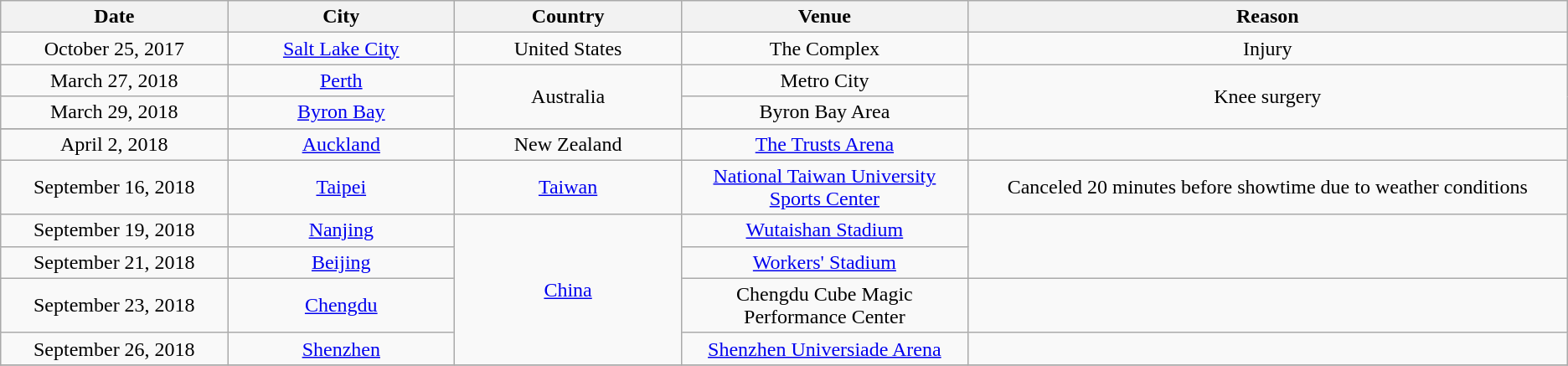<table class="wikitable" style="text-align:center;">
<tr>
<th scope="col" style="width:11em;">Date</th>
<th scope="col" style="width:11em;">City</th>
<th scope="col" style="width:11em;">Country</th>
<th scope="col" style="width:14em;">Venue</th>
<th scope="col" style="width:30em;">Reason</th>
</tr>
<tr>
<td>October 25, 2017</td>
<td><a href='#'>Salt Lake City</a></td>
<td>United States</td>
<td>The Complex</td>
<td>Injury</td>
</tr>
<tr>
<td>March 27, 2018</td>
<td><a href='#'>Perth</a></td>
<td rowspan="2">Australia</td>
<td>Metro City</td>
<td rowspan="3">Knee surgery</td>
</tr>
<tr>
<td>March 29, 2018</td>
<td><a href='#'>Byron Bay</a></td>
<td>Byron Bay Area</td>
</tr>
<tr>
</tr>
<tr>
<td>April 2, 2018</td>
<td><a href='#'>Auckland</a></td>
<td>New Zealand</td>
<td><a href='#'>The Trusts Arena</a></td>
</tr>
<tr>
<td>September 16, 2018</td>
<td><a href='#'>Taipei</a></td>
<td><a href='#'>Taiwan</a></td>
<td><a href='#'>National Taiwan University Sports Center</a></td>
<td>Canceled 20 minutes before showtime due to weather conditions</td>
</tr>
<tr>
<td>September 19, 2018</td>
<td><a href='#'>Nanjing</a></td>
<td rowspan="4"><a href='#'>China</a></td>
<td><a href='#'>Wutaishan Stadium</a></td>
<td rowspan="2"></td>
</tr>
<tr>
<td>September 21, 2018</td>
<td><a href='#'>Beijing</a></td>
<td><a href='#'>Workers' Stadium</a></td>
</tr>
<tr>
<td>September 23, 2018</td>
<td><a href='#'>Chengdu</a></td>
<td>Chengdu Cube Magic Performance Center</td>
<td></td>
</tr>
<tr>
<td>September 26, 2018</td>
<td><a href='#'>Shenzhen</a></td>
<td><a href='#'>Shenzhen Universiade Arena</a></td>
<td></td>
</tr>
<tr>
</tr>
</table>
